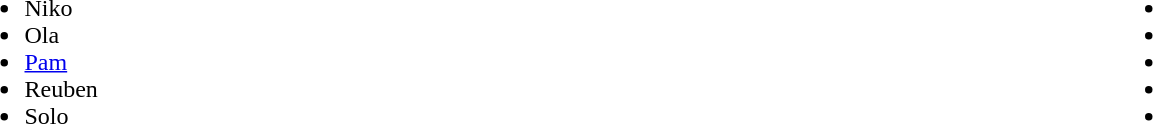<table width="90%">
<tr>
<td><br><ul><li>Niko</li><li>Ola</li><li><a href='#'>Pam</a></li><li>Reuben</li><li>Solo</li></ul></td>
<td><br><ul><li></li><li></li><li></li><li></li><li></li></ul></td>
<td></td>
</tr>
</table>
